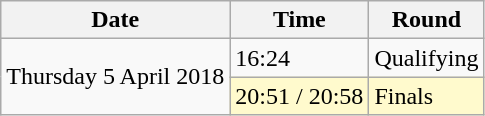<table class="wikitable">
<tr>
<th>Date</th>
<th>Time</th>
<th>Round</th>
</tr>
<tr>
<td rowspan=2>Thursday 5 April 2018</td>
<td>16:24</td>
<td>Qualifying</td>
</tr>
<tr>
<td style=background:lemonchiffon>20:51 / 20:58</td>
<td style=background:lemonchiffon>Finals</td>
</tr>
</table>
